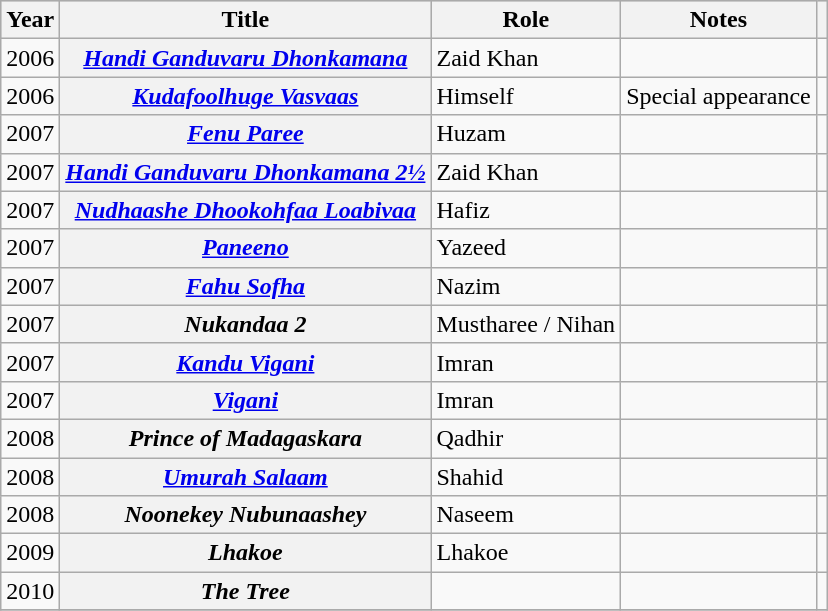<table class="wikitable sortable plainrowheaders">
<tr style="background:#ccc; text-align:center;">
<th scope="col">Year</th>
<th scope="col">Title</th>
<th scope="col">Role</th>
<th scope="col">Notes</th>
<th scope="col" class="unsortable"></th>
</tr>
<tr>
<td>2006</td>
<th scope="row"><em><a href='#'>Handi Ganduvaru Dhonkamana</a></em></th>
<td>Zaid Khan</td>
<td></td>
<td style="text-align: center;"></td>
</tr>
<tr>
<td>2006</td>
<th scope="row"><em><a href='#'>Kudafoolhuge Vasvaas</a></em></th>
<td>Himself</td>
<td>Special appearance</td>
<td style="text-align: center;"></td>
</tr>
<tr>
<td>2007</td>
<th scope="row"><em><a href='#'>Fenu Paree</a></em></th>
<td>Huzam</td>
<td></td>
<td style="text-align: center;"></td>
</tr>
<tr>
<td>2007</td>
<th scope="row"><em><a href='#'>Handi Ganduvaru Dhonkamana 2½</a></em></th>
<td>Zaid Khan</td>
<td></td>
<td style="text-align: center;"></td>
</tr>
<tr>
<td>2007</td>
<th scope="row"><em><a href='#'>Nudhaashe Dhookohfaa Loabivaa</a></em></th>
<td>Hafiz</td>
<td></td>
<td style="text-align: center;"></td>
</tr>
<tr>
<td>2007</td>
<th scope="row"><em><a href='#'>Paneeno</a></em></th>
<td>Yazeed</td>
<td></td>
<td style="text-align: center;"></td>
</tr>
<tr>
<td>2007</td>
<th scope="row"><em><a href='#'>Fahu Sofha</a></em></th>
<td>Nazim</td>
<td></td>
<td style="text-align: center;"></td>
</tr>
<tr>
<td>2007</td>
<th scope="row"><em>Nukandaa 2</em></th>
<td>Mustharee / Nihan</td>
<td></td>
<td style="text-align: center;"></td>
</tr>
<tr>
<td>2007</td>
<th scope="row"><em><a href='#'>Kandu Vigani</a></em></th>
<td>Imran</td>
<td></td>
<td style="text-align: center;"></td>
</tr>
<tr>
<td>2007</td>
<th scope="row"><em><a href='#'>Vigani</a></em></th>
<td>Imran</td>
<td></td>
<td style="text-align: center;"></td>
</tr>
<tr>
<td>2008</td>
<th scope="row"><em>Prince of Madagaskara</em></th>
<td>Qadhir</td>
<td></td>
<td style="text-align: center;"></td>
</tr>
<tr>
<td>2008</td>
<th scope="row"><em><a href='#'>Umurah Salaam</a></em></th>
<td>Shahid</td>
<td></td>
<td style="text-align: center;"></td>
</tr>
<tr>
<td>2008</td>
<th scope="row"><em>Noonekey Nubunaashey</em></th>
<td>Naseem</td>
<td></td>
<td style="text-align: center;"></td>
</tr>
<tr>
<td>2009</td>
<th scope="row"><em>Lhakoe</em></th>
<td>Lhakoe</td>
<td></td>
<td style="text-align: center;"></td>
</tr>
<tr>
<td>2010</td>
<th scope="row"><em>The Tree</em></th>
<td></td>
<td></td>
<td style="text-align: center;"></td>
</tr>
<tr>
</tr>
</table>
